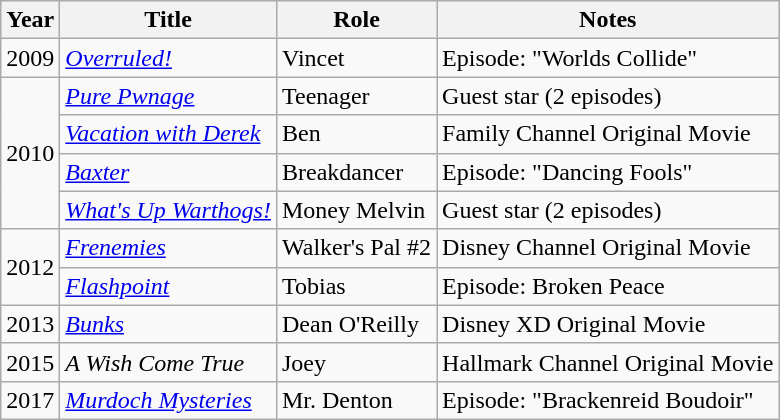<table class="wikitable sortable">
<tr>
<th scope="col">Year</th>
<th scope="col">Title</th>
<th scope="col">Role</th>
<th scope="col" class="unsortable">Notes</th>
</tr>
<tr>
<td>2009</td>
<td><em><a href='#'>Overruled!</a></em></td>
<td>Vincet</td>
<td>Episode: "Worlds Collide"</td>
</tr>
<tr>
<td rowspan="4">2010</td>
<td><em><a href='#'>Pure Pwnage</a></em></td>
<td>Teenager</td>
<td>Guest star (2 episodes)</td>
</tr>
<tr>
<td><em><a href='#'>Vacation with Derek</a></em></td>
<td>Ben</td>
<td>Family Channel Original Movie</td>
</tr>
<tr>
<td><em><a href='#'>Baxter</a></em></td>
<td>Breakdancer</td>
<td>Episode: "Dancing Fools"</td>
</tr>
<tr>
<td><em><a href='#'>What's Up Warthogs!</a></em></td>
<td>Money Melvin</td>
<td>Guest star (2 episodes)</td>
</tr>
<tr>
<td rowspan="2">2012</td>
<td><em><a href='#'>Frenemies</a></em></td>
<td>Walker's Pal #2</td>
<td>Disney Channel Original Movie</td>
</tr>
<tr>
<td><em><a href='#'>Flashpoint</a></em></td>
<td>Tobias</td>
<td>Episode: Broken Peace</td>
</tr>
<tr>
<td>2013</td>
<td><em><a href='#'>Bunks</a></em></td>
<td>Dean O'Reilly</td>
<td>Disney XD Original Movie</td>
</tr>
<tr>
<td>2015</td>
<td data-sort-value="Wish Come True, A"><em>A Wish Come True</em></td>
<td>Joey</td>
<td>Hallmark Channel Original Movie</td>
</tr>
<tr>
<td>2017</td>
<td><em><a href='#'>Murdoch Mysteries</a></em></td>
<td>Mr. Denton</td>
<td>Episode: "Brackenreid Boudoir"</td>
</tr>
</table>
